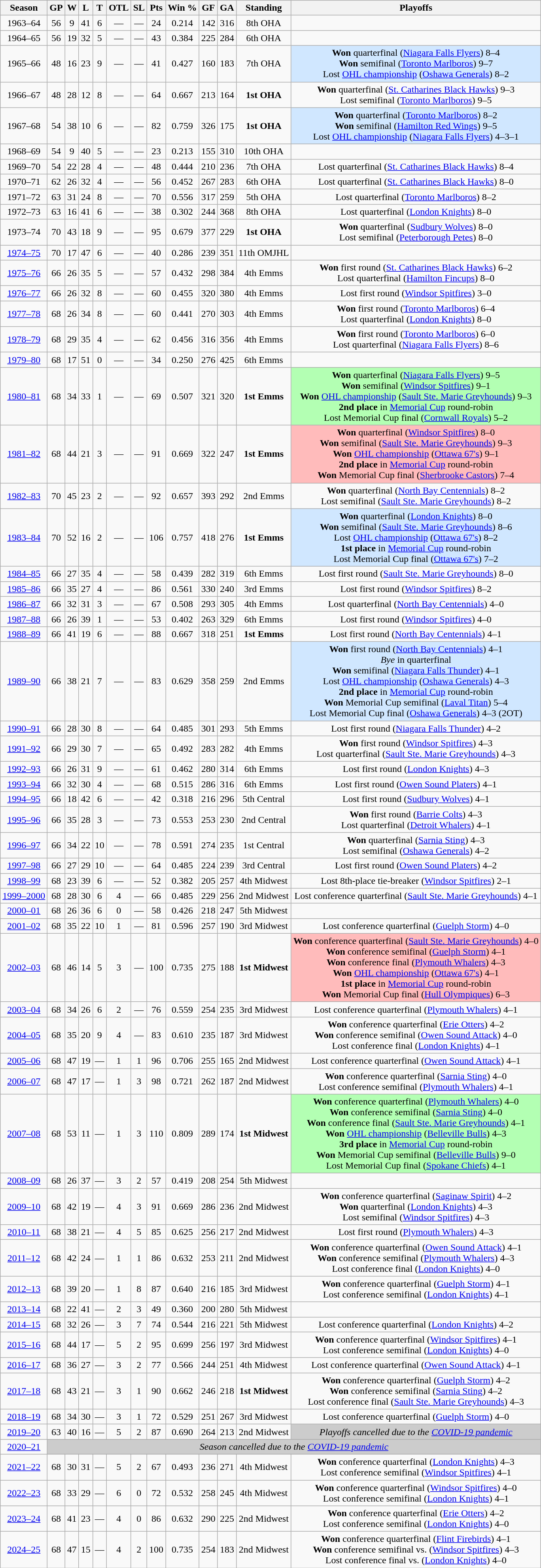<table class="wikitable" style="text-align:center">
<tr>
<th>Season</th>
<th>GP</th>
<th>W</th>
<th>L</th>
<th>T</th>
<th>OTL</th>
<th>SL</th>
<th>Pts</th>
<th>Win %</th>
<th>GF</th>
<th>GA</th>
<th>Standing</th>
<th>Playoffs</th>
</tr>
<tr>
<td>1963–64</td>
<td>56</td>
<td>9</td>
<td>41</td>
<td>6</td>
<td>—</td>
<td>—</td>
<td>24</td>
<td>0.214</td>
<td>142</td>
<td>316</td>
<td>8th OHA</td>
<td></td>
</tr>
<tr>
<td>1964–65</td>
<td>56</td>
<td>19</td>
<td>32</td>
<td>5</td>
<td>—</td>
<td>—</td>
<td>43</td>
<td>0.384</td>
<td>225</td>
<td>284</td>
<td>6th OHA</td>
<td></td>
</tr>
<tr>
<td>1965–66</td>
<td>48</td>
<td>16</td>
<td>23</td>
<td>9</td>
<td>—</td>
<td>—</td>
<td>41</td>
<td>0.427</td>
<td>160</td>
<td>183</td>
<td>7th OHA</td>
<td bgcolor="#D0E7FF"><strong>Won</strong> quarterfinal (<a href='#'>Niagara Falls Flyers</a>) 8–4<br><strong>Won</strong> semifinal (<a href='#'>Toronto Marlboros</a>) 9–7<br>Lost <a href='#'>OHL championship</a> (<a href='#'>Oshawa Generals</a>) 8–2</td>
</tr>
<tr>
<td>1966–67</td>
<td>48</td>
<td>28</td>
<td>12</td>
<td>8</td>
<td>—</td>
<td>—</td>
<td>64</td>
<td>0.667</td>
<td>213</td>
<td>164</td>
<td><strong>1st OHA</strong></td>
<td><strong>Won</strong> quarterfinal (<a href='#'>St. Catharines Black Hawks</a>) 9–3<br>Lost semifinal (<a href='#'>Toronto Marlboros</a>) 9–5</td>
</tr>
<tr>
<td>1967–68</td>
<td>54</td>
<td>38</td>
<td>10</td>
<td>6</td>
<td>—</td>
<td>—</td>
<td>82</td>
<td>0.759</td>
<td>326</td>
<td>175</td>
<td><strong>1st OHA</strong></td>
<td bgcolor="#D0E7FF"><strong>Won</strong> quarterfinal (<a href='#'>Toronto Marlboros</a>) 8–2<br><strong>Won</strong> semifinal (<a href='#'>Hamilton Red Wings</a>) 9–5<br>Lost <a href='#'>OHL championship</a> (<a href='#'>Niagara Falls Flyers</a>) 4–3–1</td>
</tr>
<tr>
<td>1968–69</td>
<td>54</td>
<td>9</td>
<td>40</td>
<td>5</td>
<td>—</td>
<td>—</td>
<td>23</td>
<td>0.213</td>
<td>155</td>
<td>310</td>
<td>10th OHA</td>
<td></td>
</tr>
<tr>
<td>1969–70</td>
<td>54</td>
<td>22</td>
<td>28</td>
<td>4</td>
<td>—</td>
<td>—</td>
<td>48</td>
<td>0.444</td>
<td>210</td>
<td>236</td>
<td>7th OHA</td>
<td>Lost quarterfinal (<a href='#'>St. Catharines Black Hawks</a>) 8–4</td>
</tr>
<tr>
<td>1970–71</td>
<td>62</td>
<td>26</td>
<td>32</td>
<td>4</td>
<td>—</td>
<td>—</td>
<td>56</td>
<td>0.452</td>
<td>267</td>
<td>283</td>
<td>6th OHA</td>
<td>Lost quarterfinal (<a href='#'>St. Catharines Black Hawks</a>) 8–0</td>
</tr>
<tr>
<td>1971–72</td>
<td>63</td>
<td>31</td>
<td>24</td>
<td>8</td>
<td>—</td>
<td>—</td>
<td>70</td>
<td>0.556</td>
<td>317</td>
<td>259</td>
<td>5th OHA</td>
<td>Lost quarterfinal (<a href='#'>Toronto Marlboros</a>) 8–2</td>
</tr>
<tr>
<td>1972–73</td>
<td>63</td>
<td>16</td>
<td>41</td>
<td>6</td>
<td>—</td>
<td>—</td>
<td>38</td>
<td>0.302</td>
<td>244</td>
<td>368</td>
<td>8th OHA</td>
<td>Lost quarterfinal (<a href='#'>London Knights</a>) 8–0</td>
</tr>
<tr>
<td>1973–74</td>
<td>70</td>
<td>43</td>
<td>18</td>
<td>9</td>
<td>—</td>
<td>—</td>
<td>95</td>
<td>0.679</td>
<td>377</td>
<td>229</td>
<td><strong>1st OHA</strong></td>
<td><strong>Won</strong> quarterfinal (<a href='#'>Sudbury Wolves</a>) 8–0<br>Lost semifinal (<a href='#'>Peterborough Petes</a>) 8–0</td>
</tr>
<tr>
<td><a href='#'>1974–75</a></td>
<td>70</td>
<td>17</td>
<td>47</td>
<td>6</td>
<td>—</td>
<td>—</td>
<td>40</td>
<td>0.286</td>
<td>239</td>
<td>351</td>
<td>11th OMJHL</td>
<td></td>
</tr>
<tr>
<td><a href='#'>1975–76</a></td>
<td>66</td>
<td>26</td>
<td>35</td>
<td>5</td>
<td>—</td>
<td>—</td>
<td>57</td>
<td>0.432</td>
<td>298</td>
<td>384</td>
<td>4th Emms</td>
<td><strong>Won</strong> first round (<a href='#'>St. Catharines Black Hawks</a>) 6–2<br>Lost quarterfinal (<a href='#'>Hamilton Fincups</a>) 8–0</td>
</tr>
<tr>
<td><a href='#'>1976–77</a></td>
<td>66</td>
<td>26</td>
<td>32</td>
<td>8</td>
<td>—</td>
<td>—</td>
<td>60</td>
<td>0.455</td>
<td>320</td>
<td>380</td>
<td>4th Emms</td>
<td>Lost first round (<a href='#'>Windsor Spitfires</a>) 3–0</td>
</tr>
<tr>
<td><a href='#'>1977–78</a></td>
<td>68</td>
<td>26</td>
<td>34</td>
<td>8</td>
<td>—</td>
<td>—</td>
<td>60</td>
<td>0.441</td>
<td>270</td>
<td>303</td>
<td>4th Emms</td>
<td><strong>Won</strong> first round (<a href='#'>Toronto Marlboros</a>) 6–4<br>Lost quarterfinal (<a href='#'>London Knights</a>) 8–0</td>
</tr>
<tr>
<td><a href='#'>1978–79</a></td>
<td>68</td>
<td>29</td>
<td>35</td>
<td>4</td>
<td>—</td>
<td>—</td>
<td>62</td>
<td>0.456</td>
<td>316</td>
<td>356</td>
<td>4th Emms</td>
<td><strong>Won</strong> first round (<a href='#'>Toronto Marlboros</a>) 6–0<br>Lost quarterfinal (<a href='#'>Niagara Falls Flyers</a>) 8–6</td>
</tr>
<tr>
<td><a href='#'>1979–80</a></td>
<td>68</td>
<td>17</td>
<td>51</td>
<td>0</td>
<td>—</td>
<td>—</td>
<td>34</td>
<td>0.250</td>
<td>276</td>
<td>425</td>
<td>6th Emms</td>
<td></td>
</tr>
<tr>
<td><a href='#'>1980–81</a></td>
<td>68</td>
<td>34</td>
<td>33</td>
<td>1</td>
<td>—</td>
<td>—</td>
<td>69</td>
<td>0.507</td>
<td>321</td>
<td>320</td>
<td><strong>1st Emms</strong></td>
<td bgcolor="#B3FFB3"><strong>Won</strong> quarterfinal (<a href='#'>Niagara Falls Flyers</a>) 9–5<br><strong>Won</strong> semifinal (<a href='#'>Windsor Spitfires</a>) 9–1<br><strong>Won</strong> <a href='#'>OHL championship</a> (<a href='#'>Sault Ste. Marie Greyhounds</a>) 9–3<br><strong>2nd place</strong> in <a href='#'>Memorial Cup</a> round-robin<br>Lost Memorial Cup final (<a href='#'>Cornwall Royals</a>) 5–2</td>
</tr>
<tr>
<td><a href='#'>1981–82</a></td>
<td>68</td>
<td>44</td>
<td>21</td>
<td>3</td>
<td>—</td>
<td>—</td>
<td>91</td>
<td>0.669</td>
<td>322</td>
<td>247</td>
<td><strong>1st Emms</strong></td>
<td bgcolor="#FFBBBB"><strong>Won</strong> quarterfinal (<a href='#'>Windsor Spitfires</a>) 8–0<br><strong>Won</strong> semifinal (<a href='#'>Sault Ste. Marie Greyhounds</a>) 9–3<br><strong>Won</strong> <a href='#'>OHL championship</a> (<a href='#'>Ottawa 67's</a>) 9–1<br><strong>2nd place</strong> in <a href='#'>Memorial Cup</a> round-robin<br><strong>Won</strong> Memorial Cup final (<a href='#'>Sherbrooke Castors</a>) 7–4</td>
</tr>
<tr>
<td><a href='#'>1982–83</a></td>
<td>70</td>
<td>45</td>
<td>23</td>
<td>2</td>
<td>—</td>
<td>—</td>
<td>92</td>
<td>0.657</td>
<td>393</td>
<td>292</td>
<td>2nd Emms</td>
<td><strong>Won</strong> quarterfinal (<a href='#'>North Bay Centennials</a>) 8–2<br>Lost semifinal (<a href='#'>Sault Ste. Marie Greyhounds</a>) 8–2</td>
</tr>
<tr>
<td><a href='#'>1983–84</a></td>
<td>70</td>
<td>52</td>
<td>16</td>
<td>2</td>
<td>—</td>
<td>—</td>
<td>106</td>
<td>0.757</td>
<td>418</td>
<td>276</td>
<td><strong>1st Emms</strong></td>
<td bgcolor="#D0E7FF"><strong>Won</strong> quarterfinal (<a href='#'>London Knights</a>) 8–0<br><strong>Won</strong> semifinal (<a href='#'>Sault Ste. Marie Greyhounds</a>) 8–6<br>Lost <a href='#'>OHL championship</a> (<a href='#'>Ottawa 67's</a>) 8–2<br><strong>1st place</strong> in <a href='#'>Memorial Cup</a> round-robin<br>Lost Memorial Cup final (<a href='#'>Ottawa 67's</a>) 7–2</td>
</tr>
<tr>
<td><a href='#'>1984–85</a></td>
<td>66</td>
<td>27</td>
<td>35</td>
<td>4</td>
<td>—</td>
<td>—</td>
<td>58</td>
<td>0.439</td>
<td>282</td>
<td>319</td>
<td>6th Emms</td>
<td>Lost first round (<a href='#'>Sault Ste. Marie Greyhounds</a>) 8–0</td>
</tr>
<tr>
<td><a href='#'>1985–86</a></td>
<td>66</td>
<td>35</td>
<td>27</td>
<td>4</td>
<td>—</td>
<td>—</td>
<td>86</td>
<td>0.561</td>
<td>330</td>
<td>240</td>
<td>3rd Emms</td>
<td>Lost first round (<a href='#'>Windsor Spitfires</a>) 8–2</td>
</tr>
<tr>
<td><a href='#'>1986–87</a></td>
<td>66</td>
<td>32</td>
<td>31</td>
<td>3</td>
<td>—</td>
<td>—</td>
<td>67</td>
<td>0.508</td>
<td>293</td>
<td>305</td>
<td>4th Emms</td>
<td>Lost quarterfinal (<a href='#'>North Bay Centennials</a>) 4–0</td>
</tr>
<tr>
<td><a href='#'>1987–88</a></td>
<td>66</td>
<td>26</td>
<td>39</td>
<td>1</td>
<td>—</td>
<td>—</td>
<td>53</td>
<td>0.402</td>
<td>263</td>
<td>329</td>
<td>6th Emms</td>
<td>Lost first round (<a href='#'>Windsor Spitfires</a>) 4–0</td>
</tr>
<tr>
<td><a href='#'>1988–89</a></td>
<td>66</td>
<td>41</td>
<td>19</td>
<td>6</td>
<td>—</td>
<td>—</td>
<td>88</td>
<td>0.667</td>
<td>318</td>
<td>251</td>
<td><strong>1st Emms</strong></td>
<td>Lost first round (<a href='#'>North Bay Centennials</a>) 4–1</td>
</tr>
<tr>
<td><a href='#'>1989–90</a></td>
<td>66</td>
<td>38</td>
<td>21</td>
<td>7</td>
<td>—</td>
<td>—</td>
<td>83</td>
<td>0.629</td>
<td>358</td>
<td>259</td>
<td>2nd Emms</td>
<td bgcolor="#D0E7FF"><strong>Won</strong> first round (<a href='#'>North Bay Centennials</a>) 4–1<br><em>Bye</em> in quarterfinal<br><strong>Won</strong> semifinal (<a href='#'>Niagara Falls Thunder</a>) 4–1<br>Lost <a href='#'>OHL championship</a> (<a href='#'>Oshawa Generals</a>) 4–3<br><strong>2nd place</strong> in <a href='#'>Memorial Cup</a> round-robin<br><strong>Won</strong> Memorial Cup semifinal (<a href='#'>Laval Titan</a>) 5–4<br>Lost Memorial Cup final (<a href='#'>Oshawa Generals</a>) 4–3 (2OT)</td>
</tr>
<tr>
<td><a href='#'>1990–91</a></td>
<td>66</td>
<td>28</td>
<td>30</td>
<td>8</td>
<td>—</td>
<td>—</td>
<td>64</td>
<td>0.485</td>
<td>301</td>
<td>293</td>
<td>5th Emms</td>
<td>Lost first round (<a href='#'>Niagara Falls Thunder</a>) 4–2</td>
</tr>
<tr>
<td><a href='#'>1991–92</a></td>
<td>66</td>
<td>29</td>
<td>30</td>
<td>7</td>
<td>—</td>
<td>—</td>
<td>65</td>
<td>0.492</td>
<td>283</td>
<td>282</td>
<td>4th Emms</td>
<td><strong>Won</strong> first round (<a href='#'>Windsor Spitfires</a>) 4–3<br>Lost quarterfinal (<a href='#'>Sault Ste. Marie Greyhounds</a>) 4–3</td>
</tr>
<tr>
<td><a href='#'>1992–93</a></td>
<td>66</td>
<td>26</td>
<td>31</td>
<td>9</td>
<td>—</td>
<td>—</td>
<td>61</td>
<td>0.462</td>
<td>280</td>
<td>314</td>
<td>6th Emms</td>
<td>Lost first round (<a href='#'>London Knights</a>) 4–3</td>
</tr>
<tr>
<td><a href='#'>1993–94</a></td>
<td>66</td>
<td>32</td>
<td>30</td>
<td>4</td>
<td>—</td>
<td>—</td>
<td>68</td>
<td>0.515</td>
<td>286</td>
<td>316</td>
<td>6th Emms</td>
<td>Lost first round (<a href='#'>Owen Sound Platers</a>) 4–1</td>
</tr>
<tr>
<td><a href='#'>1994–95</a></td>
<td>66</td>
<td>18</td>
<td>42</td>
<td>6</td>
<td>—</td>
<td>—</td>
<td>42</td>
<td>0.318</td>
<td>216</td>
<td>296</td>
<td>5th Central</td>
<td>Lost first round (<a href='#'>Sudbury Wolves</a>) 4–1</td>
</tr>
<tr>
<td><a href='#'>1995–96</a></td>
<td>66</td>
<td>35</td>
<td>28</td>
<td>3</td>
<td>—</td>
<td>—</td>
<td>73</td>
<td>0.553</td>
<td>253</td>
<td>230</td>
<td>2nd Central</td>
<td><strong>Won</strong> first round (<a href='#'>Barrie Colts</a>) 4–3<br>Lost quarterfinal (<a href='#'>Detroit Whalers</a>) 4–1</td>
</tr>
<tr>
<td><a href='#'>1996–97</a></td>
<td>66</td>
<td>34</td>
<td>22</td>
<td>10</td>
<td>—</td>
<td>—</td>
<td>78</td>
<td>0.591</td>
<td>274</td>
<td>235</td>
<td>1st Central</td>
<td><strong>Won</strong> quarterfinal (<a href='#'>Sarnia Sting</a>) 4–3<br>Lost semifinal (<a href='#'>Oshawa Generals</a>) 4–2</td>
</tr>
<tr>
<td><a href='#'>1997–98</a></td>
<td>66</td>
<td>27</td>
<td>29</td>
<td>10</td>
<td>—</td>
<td>—</td>
<td>64</td>
<td>0.485</td>
<td>224</td>
<td>239</td>
<td>3rd Central</td>
<td>Lost first round (<a href='#'>Owen Sound Platers</a>) 4–2</td>
</tr>
<tr>
<td><a href='#'>1998–99</a></td>
<td>68</td>
<td>23</td>
<td>39</td>
<td>6</td>
<td>—</td>
<td>—</td>
<td>52</td>
<td>0.382</td>
<td>205</td>
<td>257</td>
<td>4th Midwest</td>
<td>Lost 8th-place tie-breaker (<a href='#'>Windsor Spitfires</a>) 2–1</td>
</tr>
<tr>
<td><a href='#'>1999–2000</a></td>
<td>68</td>
<td>28</td>
<td>30</td>
<td>6</td>
<td>4</td>
<td>—</td>
<td>66</td>
<td>0.485</td>
<td>229</td>
<td>256</td>
<td>2nd Midwest</td>
<td>Lost conference quarterfinal (<a href='#'>Sault Ste. Marie Greyhounds</a>) 4–1</td>
</tr>
<tr>
<td><a href='#'>2000–01</a></td>
<td>68</td>
<td>26</td>
<td>36</td>
<td>6</td>
<td>0</td>
<td>—</td>
<td>58</td>
<td>0.426</td>
<td>218</td>
<td>247</td>
<td>5th Midwest</td>
<td></td>
</tr>
<tr>
<td><a href='#'>2001–02</a></td>
<td>68</td>
<td>35</td>
<td>22</td>
<td>10</td>
<td>1</td>
<td>—</td>
<td>81</td>
<td>0.596</td>
<td>257</td>
<td>190</td>
<td>3rd Midwest</td>
<td>Lost conference quarterfinal (<a href='#'>Guelph Storm</a>) 4–0</td>
</tr>
<tr>
<td><a href='#'>2002–03</a></td>
<td>68</td>
<td>46</td>
<td>14</td>
<td>5</td>
<td>3</td>
<td>—</td>
<td>100</td>
<td>0.735</td>
<td>275</td>
<td>188</td>
<td><strong>1st Midwest</strong></td>
<td bgcolor="#FFBBBB"><strong>Won</strong> conference quarterfinal (<a href='#'>Sault Ste. Marie Greyhounds</a>) 4–0<br><strong>Won</strong> conference semifinal (<a href='#'>Guelph Storm</a>) 4–1<br><strong>Won</strong> conference final (<a href='#'>Plymouth Whalers</a>) 4–3<br><strong>Won</strong> <a href='#'>OHL championship</a> (<a href='#'>Ottawa 67's</a>) 4–1<br><strong>1st place</strong> in <a href='#'>Memorial Cup</a> round-robin<br><strong>Won</strong> Memorial Cup final (<a href='#'>Hull Olympiques</a>) 6–3</td>
</tr>
<tr>
<td><a href='#'>2003–04</a></td>
<td>68</td>
<td>34</td>
<td>26</td>
<td>6</td>
<td>2</td>
<td>—</td>
<td>76</td>
<td>0.559</td>
<td>254</td>
<td>235</td>
<td>3rd Midwest</td>
<td>Lost conference quarterfinal (<a href='#'>Plymouth Whalers</a>) 4–1</td>
</tr>
<tr>
<td><a href='#'>2004–05</a></td>
<td>68</td>
<td>35</td>
<td>20</td>
<td>9</td>
<td>4</td>
<td>—</td>
<td>83</td>
<td>0.610</td>
<td>235</td>
<td>187</td>
<td>3rd Midwest</td>
<td><strong>Won</strong> conference quarterfinal (<a href='#'>Erie Otters</a>) 4–2<br><strong>Won</strong> conference semifinal (<a href='#'>Owen Sound Attack</a>) 4–0<br>Lost conference final (<a href='#'>London Knights</a>) 4–1</td>
</tr>
<tr>
<td><a href='#'>2005–06</a></td>
<td>68</td>
<td>47</td>
<td>19</td>
<td>—</td>
<td>1</td>
<td>1</td>
<td>96</td>
<td>0.706</td>
<td>255</td>
<td>165</td>
<td>2nd Midwest</td>
<td>Lost conference quarterfinal (<a href='#'>Owen Sound Attack</a>) 4–1</td>
</tr>
<tr>
<td><a href='#'>2006–07</a></td>
<td>68</td>
<td>47</td>
<td>17</td>
<td>—</td>
<td>1</td>
<td>3</td>
<td>98</td>
<td>0.721</td>
<td>262</td>
<td>187</td>
<td>2nd Midwest</td>
<td><strong>Won</strong> conference quarterfinal (<a href='#'>Sarnia Sting</a>) 4–0<br>Lost conference semifinal (<a href='#'>Plymouth Whalers</a>) 4–1</td>
</tr>
<tr>
<td><a href='#'>2007–08</a></td>
<td>68</td>
<td>53</td>
<td>11</td>
<td>—</td>
<td>1</td>
<td>3</td>
<td>110</td>
<td>0.809</td>
<td>289</td>
<td>174</td>
<td><strong>1st Midwest</strong></td>
<td bgcolor="#B3FFB3"><strong>Won</strong> conference quarterfinal (<a href='#'>Plymouth Whalers</a>) 4–0<br><strong>Won</strong> conference semifinal (<a href='#'>Sarnia Sting</a>) 4–0<br><strong>Won</strong> conference final (<a href='#'>Sault Ste. Marie Greyhounds</a>) 4–1<br><strong>Won</strong> <a href='#'>OHL championship</a> (<a href='#'>Belleville Bulls</a>) 4–3<br><strong>3rd place</strong> in <a href='#'>Memorial Cup</a> round-robin<br><strong>Won</strong> Memorial Cup semifinal (<a href='#'>Belleville Bulls</a>) 9–0<br>Lost Memorial Cup final (<a href='#'>Spokane Chiefs</a>) 4–1</td>
</tr>
<tr>
<td><a href='#'>2008–09</a></td>
<td>68</td>
<td>26</td>
<td>37</td>
<td>—</td>
<td>3</td>
<td>2</td>
<td>57</td>
<td>0.419</td>
<td>208</td>
<td>254</td>
<td>5th Midwest</td>
<td></td>
</tr>
<tr>
<td><a href='#'>2009–10</a></td>
<td>68</td>
<td>42</td>
<td>19</td>
<td>—</td>
<td>4</td>
<td>3</td>
<td>91</td>
<td>0.669</td>
<td>286</td>
<td>236</td>
<td>2nd Midwest</td>
<td><strong>Won</strong> conference quarterfinal (<a href='#'>Saginaw Spirit</a>) 4–2<br> <strong>Won</strong> quarterfinal (<a href='#'>London Knights</a>) 4–3<br>Lost semifinal (<a href='#'>Windsor Spitfires</a>) 4–3</td>
</tr>
<tr>
<td><a href='#'>2010–11</a></td>
<td>68</td>
<td>38</td>
<td>21</td>
<td>—</td>
<td>4</td>
<td>5</td>
<td>85</td>
<td>0.625</td>
<td>256</td>
<td>217</td>
<td>2nd Midwest</td>
<td>Lost first round (<a href='#'>Plymouth Whalers</a>) 4–3</td>
</tr>
<tr>
<td><a href='#'>2011–12</a></td>
<td>68</td>
<td>42</td>
<td>24</td>
<td>—</td>
<td>1</td>
<td>1</td>
<td>86</td>
<td>0.632</td>
<td>253</td>
<td>211</td>
<td>2nd Midwest</td>
<td><strong>Won</strong> conference quarterfinal (<a href='#'>Owen Sound Attack</a>) 4–1<br><strong>Won</strong> conference semifinal (<a href='#'>Plymouth Whalers</a>) 4–3<br>Lost conference final (<a href='#'>London Knights</a>) 4–0</td>
</tr>
<tr>
<td><a href='#'>2012–13</a></td>
<td>68</td>
<td>39</td>
<td>20</td>
<td>—</td>
<td>1</td>
<td>8</td>
<td>87</td>
<td>0.640</td>
<td>216</td>
<td>185</td>
<td>3rd Midwest</td>
<td><strong>Won</strong> conference quarterfinal (<a href='#'>Guelph Storm</a>) 4–1<br>Lost conference semifinal (<a href='#'>London Knights</a>) 4–1</td>
</tr>
<tr>
<td><a href='#'>2013–14</a></td>
<td>68</td>
<td>22</td>
<td>41</td>
<td>—</td>
<td>2</td>
<td>3</td>
<td>49</td>
<td>0.360</td>
<td>200</td>
<td>280</td>
<td>5th Midwest</td>
<td></td>
</tr>
<tr>
<td><a href='#'>2014–15</a></td>
<td>68</td>
<td>32</td>
<td>26</td>
<td>—</td>
<td>3</td>
<td>7</td>
<td>74</td>
<td>0.544</td>
<td>216</td>
<td>221</td>
<td>5th Midwest</td>
<td>Lost conference quarterfinal (<a href='#'>London Knights</a>) 4–2</td>
</tr>
<tr>
<td><a href='#'>2015–16</a></td>
<td>68</td>
<td>44</td>
<td>17</td>
<td>—</td>
<td>5</td>
<td>2</td>
<td>95</td>
<td>0.699</td>
<td>256</td>
<td>197</td>
<td>3rd Midwest</td>
<td><strong>Won</strong> conference quarterfinal (<a href='#'>Windsor Spitfires</a>) 4–1<br>Lost conference semifinal (<a href='#'>London Knights</a>) 4–0</td>
</tr>
<tr>
<td><a href='#'>2016–17</a></td>
<td>68</td>
<td>36</td>
<td>27</td>
<td>—</td>
<td>3</td>
<td>2</td>
<td>77</td>
<td>0.566</td>
<td>244</td>
<td>251</td>
<td>4th Midwest</td>
<td>Lost conference quarterfinal (<a href='#'>Owen Sound Attack</a>) 4–1</td>
</tr>
<tr>
<td><a href='#'>2017–18</a></td>
<td>68</td>
<td>43</td>
<td>21</td>
<td>—</td>
<td>3</td>
<td>1</td>
<td>90</td>
<td>0.662</td>
<td>246</td>
<td>218</td>
<td><strong>1st Midwest</strong></td>
<td><strong>Won</strong> conference quarterfinal (<a href='#'>Guelph Storm</a>) 4–2<br><strong>Won</strong> conference semifinal (<a href='#'>Sarnia Sting</a>) 4–2<br>Lost conference final (<a href='#'>Sault Ste. Marie Greyhounds</a>) 4–3</td>
</tr>
<tr>
<td><a href='#'>2018–19</a></td>
<td>68</td>
<td>34</td>
<td>30</td>
<td>—</td>
<td>3</td>
<td>1</td>
<td>72</td>
<td>0.529</td>
<td>251</td>
<td>267</td>
<td>3rd Midwest</td>
<td>Lost conference quarterfinal (<a href='#'>Guelph Storm</a>) 4–0</td>
</tr>
<tr>
<td><a href='#'>2019–20</a></td>
<td>63</td>
<td>40</td>
<td>16</td>
<td>—</td>
<td>5</td>
<td>2</td>
<td>87</td>
<td>0.690</td>
<td>264</td>
<td>213</td>
<td>2nd Midwest</td>
<td bgcolor="#CCCCCC"><em>Playoffs cancelled due to the <a href='#'>COVID-19 pandemic</a></em></td>
</tr>
<tr>
<td><a href='#'>2020–21</a></td>
<td colspan="12" bgcolor="#CCCCCC"><em>Season cancelled due to the <a href='#'>COVID-19 pandemic</a></em></td>
</tr>
<tr>
<td><a href='#'>2021–22</a></td>
<td>68</td>
<td>30</td>
<td>31</td>
<td>—</td>
<td>5</td>
<td>2</td>
<td>67</td>
<td>0.493</td>
<td>236</td>
<td>271</td>
<td>4th Midwest</td>
<td><strong>Won</strong> conference quarterfinal (<a href='#'>London Knights</a>) 4–3<br>Lost conference semifinal (<a href='#'>Windsor Spitfires</a>) 4–1</td>
</tr>
<tr>
<td><a href='#'>2022–23</a></td>
<td>68</td>
<td>33</td>
<td>29</td>
<td>—</td>
<td>6</td>
<td>0</td>
<td>72</td>
<td>0.532</td>
<td>258</td>
<td>245</td>
<td>4th Midwest</td>
<td><strong>Won</strong> conference quarterfinal (<a href='#'>Windsor Spitfires</a>) 4–0 <br> Lost conference semifinal (<a href='#'>London Knights</a>) 4–1</td>
</tr>
<tr>
<td><a href='#'>2023–24</a></td>
<td>68</td>
<td>41</td>
<td>23</td>
<td>—</td>
<td>4</td>
<td>0</td>
<td>86</td>
<td>0.632</td>
<td>290</td>
<td>225</td>
<td>2nd Midwest</td>
<td><strong>Won</strong> conference quarterfinal (<a href='#'>Erie Otters</a>) 4–2 <br> Lost conference semifinal (<a href='#'>London Knights</a>) 4–0</td>
</tr>
<tr>
<td><a href='#'>2024–25</a></td>
<td>68</td>
<td>47</td>
<td>15</td>
<td>—</td>
<td>4</td>
<td>2</td>
<td>100</td>
<td>0.735</td>
<td>254</td>
<td>183</td>
<td>2nd Midwest</td>
<td><strong>Won</strong> conference quarterfinal (<a href='#'>Flint Firebirds</a>) 4–1<br> <strong>Won</strong> conference semifinal vs. (<a href='#'>Windsor Spitfires</a>) 4–3<br> Lost conference final vs. (<a href='#'>London Knights</a>) 4–0</td>
</tr>
</table>
